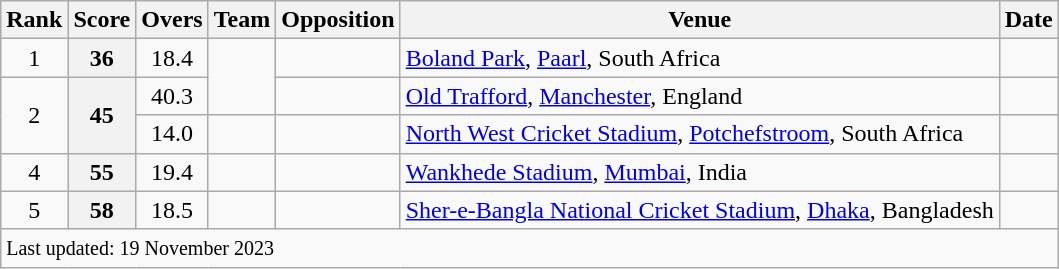<table class="wikitable plainrowheaders sortable">
<tr>
<th scope=col>Rank</th>
<th scope=col>Score</th>
<th scope=col>Overs</th>
<th scope=col>Team</th>
<th scope=col>Opposition</th>
<th scope=col>Venue</th>
<th scope=col>Date</th>
</tr>
<tr>
<td align=center>1</td>
<th scope=row style=text-align:center;>36</th>
<td align=center>18.4</td>
<td rowspan=2></td>
<td></td>
<td><a href='#'>Boland Park</a>, <a href='#'>Paarl</a>, South Africa</td>
<td><a href='#'></a></td>
</tr>
<tr>
<td align=center rowspan=2>2</td>
<th scope=row style=text-align:center; rowspan=2>45</th>
<td align=center>40.3</td>
<td></td>
<td><a href='#'>Old Trafford</a>, <a href='#'>Manchester</a>, England</td>
<td><a href='#'></a></td>
</tr>
<tr>
<td align=center>14.0</td>
<td></td>
<td></td>
<td><a href='#'>North West Cricket Stadium</a>, <a href='#'>Potchefstroom</a>, South Africa</td>
<td><a href='#'></a></td>
</tr>
<tr>
<td align=center>4</td>
<th scope=row style=text-align:center;>55</th>
<td align=center>19.4</td>
<td></td>
<td></td>
<td><a href='#'>Wankhede Stadium</a>, <a href='#'>Mumbai</a>, India</td>
<td><a href='#'></a></td>
</tr>
<tr>
<td align=center>5</td>
<th scope=row style=text-align:center;>58</th>
<td align=center>18.5</td>
<td></td>
<td></td>
<td><a href='#'>Sher-e-Bangla National Cricket Stadium</a>, <a href='#'>Dhaka</a>, Bangladesh</td>
<td><a href='#'></a></td>
</tr>
<tr class=sortbottom>
<td colspan=7><small>Last updated: 19 November 2023</small></td>
</tr>
</table>
